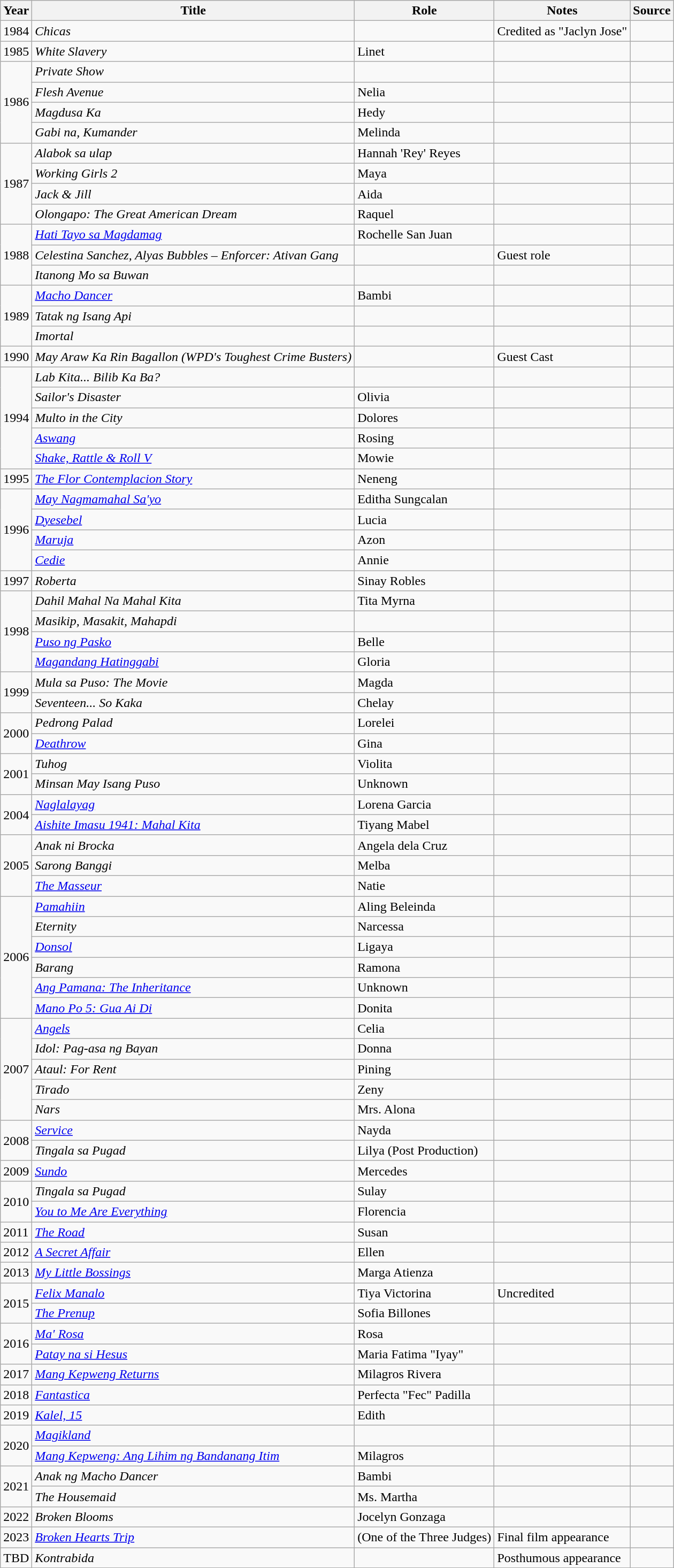<table class="wikitable sortable">
<tr>
<th>Year</th>
<th>Title</th>
<th>Role</th>
<th class="unsortable">Notes</th>
<th class="unsortable">Source</th>
</tr>
<tr>
<td>1984</td>
<td><em>Chicas</em></td>
<td></td>
<td>Credited as "Jaclyn Jose"</td>
<td></td>
</tr>
<tr>
<td>1985</td>
<td><em>White Slavery</em></td>
<td>Linet</td>
<td></td>
<td></td>
</tr>
<tr>
<td Rowspan="4">1986</td>
<td><em>Private Show</em></td>
<td></td>
<td></td>
<td></td>
</tr>
<tr>
<td><em>Flesh Avenue</em></td>
<td>Nelia</td>
<td></td>
<td></td>
</tr>
<tr>
<td><em>Magdusa Ka</em></td>
<td>Hedy</td>
<td></td>
<td></td>
</tr>
<tr>
<td><em>Gabi na, Kumander</em></td>
<td>Melinda</td>
<td></td>
<td></td>
</tr>
<tr>
<td rowspan="4">1987</td>
<td><em>Alabok sa ulap</em></td>
<td>Hannah 'Rey' Reyes</td>
<td></td>
<td></td>
</tr>
<tr>
<td><em>Working Girls 2</em></td>
<td>Maya</td>
<td></td>
<td></td>
</tr>
<tr>
<td><em>Jack & Jill</em></td>
<td>Aida</td>
<td></td>
<td></td>
</tr>
<tr>
<td><em>Olongapo: The Great American Dream</em></td>
<td>Raquel</td>
<td></td>
<td></td>
</tr>
<tr>
<td Rowspan="3">1988</td>
<td><em><a href='#'>Hati Tayo sa Magdamag</a></em></td>
<td>Rochelle San Juan</td>
<td></td>
<td></td>
</tr>
<tr>
<td><em>Celestina Sanchez, Alyas Bubbles – Enforcer: Ativan Gang</em></td>
<td></td>
<td>Guest role</td>
<td></td>
</tr>
<tr>
<td><em>Itanong Mo sa Buwan</em></td>
<td></td>
<td></td>
<td></td>
</tr>
<tr>
<td rowspan="3">1989</td>
<td><em><a href='#'>Macho Dancer</a></em></td>
<td>Bambi</td>
<td></td>
<td></td>
</tr>
<tr>
<td><em>Tatak ng Isang Api</em></td>
<td></td>
<td></td>
<td></td>
</tr>
<tr>
<td><em>Imortal</em></td>
<td></td>
<td></td>
<td></td>
</tr>
<tr>
<td>1990</td>
<td><em>May Araw Ka Rin Bagallon (WPD's Toughest Crime Busters)</em></td>
<td></td>
<td>Guest Cast</td>
<td></td>
</tr>
<tr>
<td rowspan="5">1994</td>
<td><em>Lab Kita... Bilib Ka Ba?</em></td>
<td></td>
<td></td>
<td></td>
</tr>
<tr>
<td><em>Sailor's Disaster</em></td>
<td>Olivia</td>
<td></td>
<td></td>
</tr>
<tr>
<td><em>Multo in the City </em></td>
<td>Dolores</td>
<td></td>
<td></td>
</tr>
<tr>
<td><em><a href='#'>Aswang</a></em></td>
<td>Rosing</td>
<td></td>
<td></td>
</tr>
<tr>
<td><em><a href='#'>Shake, Rattle & Roll V</a></em></td>
<td>Mowie</td>
<td></td>
<td></td>
</tr>
<tr>
<td>1995</td>
<td><em><a href='#'>The Flor Contemplacion Story</a></em></td>
<td>Neneng</td>
<td></td>
<td></td>
</tr>
<tr>
<td Rowspan="4">1996</td>
<td><em><a href='#'>May Nagmamahal Sa'yo</a></em></td>
<td>Editha Sungcalan</td>
<td></td>
<td></td>
</tr>
<tr>
<td><em><a href='#'>Dyesebel</a></em></td>
<td>Lucia</td>
<td></td>
<td></td>
</tr>
<tr>
<td><em><a href='#'>Maruja</a></em></td>
<td>Azon </td>
<td></td>
<td></td>
</tr>
<tr>
<td><em><a href='#'>Cedie</a></em></td>
<td>Annie</td>
<td></td>
<td></td>
</tr>
<tr>
<td>1997</td>
<td><em>Roberta</em></td>
<td>Sinay Robles</td>
<td></td>
<td></td>
</tr>
<tr>
<td rowspan="4">1998</td>
<td><em>Dahil Mahal Na Mahal Kita</em></td>
<td>Tita Myrna</td>
<td></td>
<td></td>
</tr>
<tr>
<td><em>Masikip, Masakit, Mahapdi</em></td>
<td></td>
<td></td>
<td></td>
</tr>
<tr>
<td><em><a href='#'>Puso ng Pasko</a></em></td>
<td>Belle</td>
<td></td>
</tr>
<tr>
<td><em><a href='#'>Magandang Hatinggabi</a></em></td>
<td>Gloria</td>
<td></td>
<td></td>
</tr>
<tr>
<td rowspan="2">1999</td>
<td><em>Mula sa Puso: The Movie</em></td>
<td>Magda</td>
<td></td>
<td></td>
</tr>
<tr>
<td><em>Seventeen... So Kaka</em></td>
<td>Chelay</td>
<td></td>
<td></td>
</tr>
<tr>
<td rowspan="2">2000</td>
<td><em>Pedrong Palad</em></td>
<td>Lorelei</td>
<td></td>
<td></td>
</tr>
<tr>
<td><em><a href='#'>Deathrow</a></em></td>
<td>Gina</td>
<td></td>
<td></td>
</tr>
<tr>
<td rowspan="2">2001</td>
<td><em>Tuhog</em></td>
<td>Violita</td>
<td></td>
<td></td>
</tr>
<tr>
<td><em>Minsan May Isang Puso</em></td>
<td>Unknown</td>
<td></td>
<td></td>
</tr>
<tr>
<td rowspan="2">2004</td>
<td><em><a href='#'>Naglalayag</a></em></td>
<td>Lorena Garcia</td>
<td></td>
<td></td>
</tr>
<tr>
<td><em><a href='#'>Aishite Imasu 1941: Mahal Kita</a></em></td>
<td>Tiyang Mabel</td>
<td></td>
<td></td>
</tr>
<tr>
<td rowspan="3">2005</td>
<td><em>Anak ni Brocka</em></td>
<td>Angela dela Cruz</td>
<td></td>
<td></td>
</tr>
<tr>
<td><em>Sarong Banggi</em></td>
<td>Melba</td>
<td></td>
<td></td>
</tr>
<tr>
<td><em><a href='#'>The Masseur</a></em></td>
<td>Natie</td>
<td></td>
<td></td>
</tr>
<tr>
<td rowspan="6">2006</td>
<td><em><a href='#'>Pamahiin</a></em></td>
<td>Aling Beleinda</td>
<td></td>
<td></td>
</tr>
<tr>
<td><em>Eternity</em></td>
<td>Narcessa</td>
<td></td>
<td></td>
</tr>
<tr>
<td><em><a href='#'>Donsol</a></em></td>
<td>Ligaya</td>
<td></td>
<td></td>
</tr>
<tr>
<td><em>Barang</em></td>
<td>Ramona</td>
<td></td>
<td></td>
</tr>
<tr>
<td><em><a href='#'>Ang Pamana: The Inheritance</a></em></td>
<td>Unknown</td>
<td></td>
<td></td>
</tr>
<tr>
<td><em><a href='#'>Mano Po 5: Gua Ai Di</a></em></td>
<td>Donita</td>
<td></td>
<td></td>
</tr>
<tr>
<td rowspan="5">2007</td>
<td><em><a href='#'>Angels</a></em></td>
<td>Celia</td>
<td></td>
<td></td>
</tr>
<tr>
<td><em>Idol: Pag-asa ng Bayan</em></td>
<td>Donna</td>
<td></td>
<td></td>
</tr>
<tr>
<td><em>Ataul: For Rent</em></td>
<td>Pining</td>
<td></td>
<td></td>
</tr>
<tr>
<td><em>Tirado</em></td>
<td>Zeny</td>
<td></td>
<td></td>
</tr>
<tr>
<td><em>Nars</em></td>
<td>Mrs. Alona</td>
<td></td>
<td></td>
</tr>
<tr>
<td rowspan="2">2008</td>
<td><em><a href='#'>Service</a></em></td>
<td>Nayda</td>
<td></td>
<td></td>
</tr>
<tr>
<td><em>Tingala sa Pugad</em></td>
<td>Lilya (Post Production)</td>
<td></td>
<td></td>
</tr>
<tr>
<td>2009</td>
<td><em><a href='#'>Sundo</a></em></td>
<td>Mercedes</td>
<td></td>
<td></td>
</tr>
<tr>
<td rowspan="2">2010</td>
<td><em>Tingala sa Pugad</em></td>
<td>Sulay</td>
<td></td>
<td></td>
</tr>
<tr>
<td><em><a href='#'>You to Me Are Everything</a></em></td>
<td>Florencia</td>
<td></td>
<td></td>
</tr>
<tr>
<td>2011</td>
<td><em><a href='#'>The Road</a></em></td>
<td>Susan</td>
<td></td>
<td></td>
</tr>
<tr>
<td>2012</td>
<td><em><a href='#'>A Secret Affair</a></em></td>
<td>Ellen</td>
<td></td>
<td></td>
</tr>
<tr>
<td>2013</td>
<td><em><a href='#'>My Little Bossings</a></em></td>
<td>Marga Atienza</td>
<td></td>
<td></td>
</tr>
<tr>
<td rowspan="2">2015</td>
<td><em><a href='#'>Felix Manalo</a></em></td>
<td>Tiya Victorina</td>
<td>Uncredited</td>
<td></td>
</tr>
<tr>
<td><em><a href='#'>The Prenup</a></em></td>
<td>Sofia Billones</td>
<td></td>
<td></td>
</tr>
<tr>
<td Rowspan="2">2016</td>
<td><em><a href='#'>Ma' Rosa</a></em></td>
<td>Rosa</td>
<td></td>
<td></td>
</tr>
<tr>
<td><em><a href='#'>Patay na si Hesus</a></em></td>
<td>Maria Fatima "Iyay"</td>
<td></td>
<td></td>
</tr>
<tr>
<td>2017</td>
<td><em><a href='#'>Mang Kepweng Returns</a></em></td>
<td>Milagros Rivera</td>
<td></td>
<td></td>
</tr>
<tr>
<td>2018</td>
<td><em><a href='#'>Fantastica</a></em></td>
<td>Perfecta "Fec" Padilla</td>
<td></td>
<td></td>
</tr>
<tr>
<td>2019</td>
<td><em><a href='#'>Kalel, 15</a></em></td>
<td>Edith</td>
<td></td>
<td></td>
</tr>
<tr>
<td rowspan="2">2020</td>
<td><em><a href='#'>Magikland</a></em></td>
<td></td>
<td></td>
<td></td>
</tr>
<tr>
<td><em><a href='#'>Mang Kepweng: Ang Lihim ng Bandanang Itim</a></em></td>
<td>Milagros</td>
<td></td>
<td></td>
</tr>
<tr>
<td rowspan="2">2021</td>
<td><em>Anak ng Macho Dancer</em></td>
<td>Bambi</td>
<td></td>
<td></td>
</tr>
<tr>
<td><em>The Housemaid</em></td>
<td>Ms. Martha</td>
<td></td>
<td></td>
</tr>
<tr>
<td>2022</td>
<td><em>Broken Blooms</em></td>
<td>Jocelyn Gonzaga</td>
<td></td>
<td></td>
</tr>
<tr>
<td>2023</td>
<td><em><a href='#'>Broken Hearts Trip</a></em></td>
<td>(One of the Three Judges)</td>
<td>Final film appearance</td>
<td></td>
</tr>
<tr>
<td>TBD</td>
<td><em>Kontrabida</em></td>
<td></td>
<td>Posthumous appearance</td>
<td></td>
</tr>
</table>
